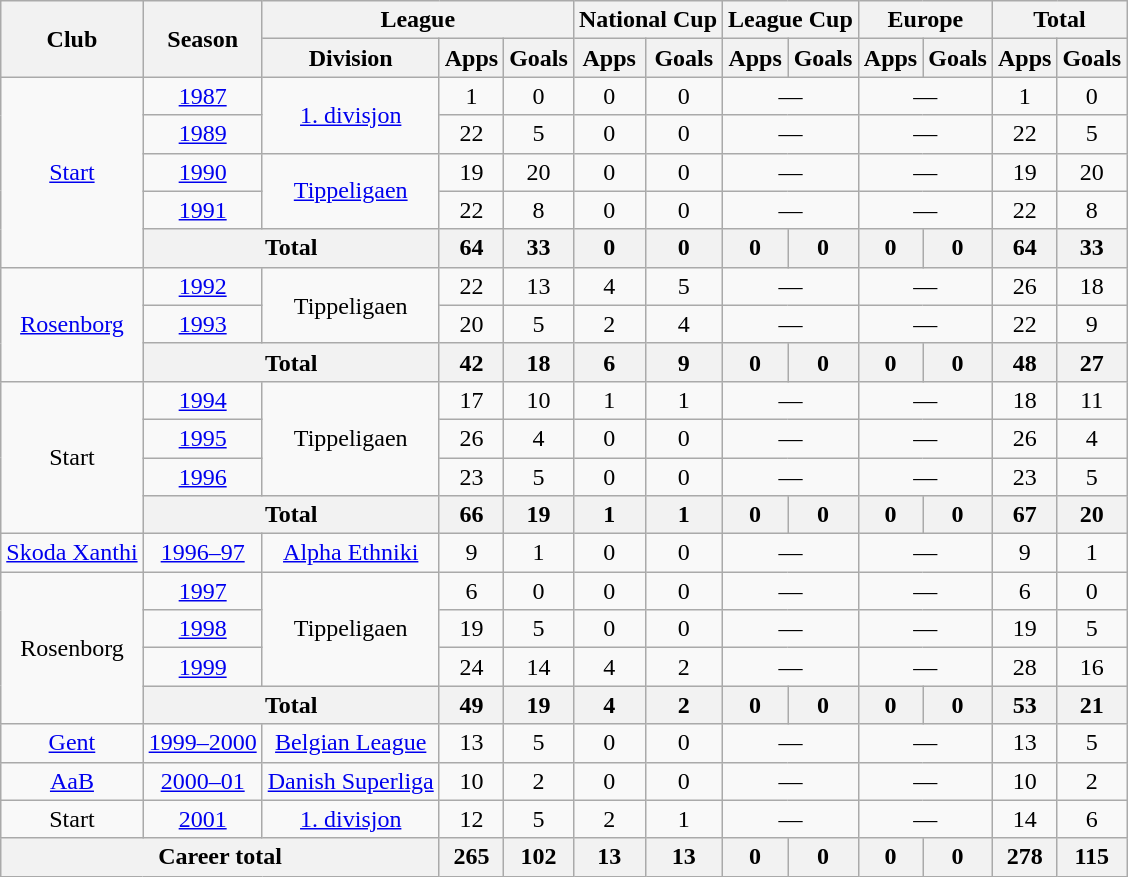<table class="wikitable" style="text-align:center">
<tr>
<th rowspan="2">Club</th>
<th rowspan="2">Season</th>
<th colspan="3">League</th>
<th colspan="2">National Cup</th>
<th colspan="2">League Cup</th>
<th colspan="2">Europe</th>
<th colspan="2">Total</th>
</tr>
<tr>
<th>Division</th>
<th>Apps</th>
<th>Goals</th>
<th>Apps</th>
<th>Goals</th>
<th>Apps</th>
<th>Goals</th>
<th>Apps</th>
<th>Goals</th>
<th>Apps</th>
<th>Goals</th>
</tr>
<tr>
<td rowspan="5"><a href='#'>Start</a></td>
<td><a href='#'>1987</a></td>
<td rowspan="2"><a href='#'>1. divisjon</a></td>
<td>1</td>
<td>0</td>
<td>0</td>
<td>0</td>
<td colspan="2">—</td>
<td colspan="2">—</td>
<td>1</td>
<td>0</td>
</tr>
<tr>
<td><a href='#'>1989</a></td>
<td>22</td>
<td>5</td>
<td>0</td>
<td>0</td>
<td colspan="2">—</td>
<td colspan="2">—</td>
<td>22</td>
<td>5</td>
</tr>
<tr>
<td><a href='#'>1990</a></td>
<td rowspan="2"><a href='#'>Tippeligaen</a></td>
<td>19</td>
<td>20</td>
<td>0</td>
<td>0</td>
<td colspan="2">—</td>
<td colspan="2">—</td>
<td>19</td>
<td>20</td>
</tr>
<tr>
<td><a href='#'>1991</a></td>
<td>22</td>
<td>8</td>
<td>0</td>
<td>0</td>
<td colspan="2">—</td>
<td colspan="2">—</td>
<td>22</td>
<td>8</td>
</tr>
<tr>
<th colspan="2">Total</th>
<th>64</th>
<th>33</th>
<th>0</th>
<th>0</th>
<th>0</th>
<th>0</th>
<th>0</th>
<th>0</th>
<th>64</th>
<th>33</th>
</tr>
<tr>
<td rowspan="3"><a href='#'>Rosenborg</a></td>
<td><a href='#'>1992</a></td>
<td rowspan="2">Tippeligaen</td>
<td>22</td>
<td>13</td>
<td>4</td>
<td>5</td>
<td colspan="2">—</td>
<td colspan="2">—</td>
<td>26</td>
<td>18</td>
</tr>
<tr>
<td><a href='#'>1993</a></td>
<td>20</td>
<td>5</td>
<td>2</td>
<td>4</td>
<td colspan="2">—</td>
<td colspan="2">—</td>
<td>22</td>
<td>9</td>
</tr>
<tr>
<th colspan="2">Total</th>
<th>42</th>
<th>18</th>
<th>6</th>
<th>9</th>
<th>0</th>
<th>0</th>
<th>0</th>
<th>0</th>
<th>48</th>
<th>27</th>
</tr>
<tr>
<td rowspan="4">Start</td>
<td><a href='#'>1994</a></td>
<td rowspan="3">Tippeligaen</td>
<td>17</td>
<td>10</td>
<td>1</td>
<td>1</td>
<td colspan="2">—</td>
<td colspan="2">—</td>
<td>18</td>
<td>11</td>
</tr>
<tr>
<td><a href='#'>1995</a></td>
<td>26</td>
<td>4</td>
<td>0</td>
<td>0</td>
<td colspan="2">—</td>
<td colspan="2">—</td>
<td>26</td>
<td>4</td>
</tr>
<tr>
<td><a href='#'>1996</a></td>
<td>23</td>
<td>5</td>
<td>0</td>
<td>0</td>
<td colspan="2">—</td>
<td colspan="2">—</td>
<td>23</td>
<td>5</td>
</tr>
<tr>
<th colspan="2">Total</th>
<th>66</th>
<th>19</th>
<th>1</th>
<th>1</th>
<th>0</th>
<th>0</th>
<th>0</th>
<th>0</th>
<th>67</th>
<th>20</th>
</tr>
<tr>
<td><a href='#'>Skoda Xanthi</a></td>
<td><a href='#'>1996–97</a></td>
<td><a href='#'>Alpha Ethniki</a></td>
<td>9</td>
<td>1</td>
<td>0</td>
<td>0</td>
<td colspan="2">—</td>
<td colspan="2">—</td>
<td>9</td>
<td>1</td>
</tr>
<tr>
<td rowspan="4">Rosenborg</td>
<td><a href='#'>1997</a></td>
<td rowspan="3">Tippeligaen</td>
<td>6</td>
<td>0</td>
<td>0</td>
<td>0</td>
<td colspan="2">—</td>
<td colspan="2">—</td>
<td>6</td>
<td>0</td>
</tr>
<tr>
<td><a href='#'>1998</a></td>
<td>19</td>
<td>5</td>
<td>0</td>
<td>0</td>
<td colspan="2">—</td>
<td colspan="2">—</td>
<td>19</td>
<td>5</td>
</tr>
<tr>
<td><a href='#'>1999</a></td>
<td>24</td>
<td>14</td>
<td>4</td>
<td>2</td>
<td colspan="2">—</td>
<td colspan="2">—</td>
<td>28</td>
<td>16</td>
</tr>
<tr>
<th colspan="2">Total</th>
<th>49</th>
<th>19</th>
<th>4</th>
<th>2</th>
<th>0</th>
<th>0</th>
<th>0</th>
<th>0</th>
<th>53</th>
<th>21</th>
</tr>
<tr>
<td><a href='#'>Gent</a></td>
<td><a href='#'>1999–2000</a></td>
<td><a href='#'>Belgian League</a></td>
<td>13</td>
<td>5</td>
<td>0</td>
<td>0</td>
<td colspan="2">—</td>
<td colspan="2">—</td>
<td>13</td>
<td>5</td>
</tr>
<tr>
<td><a href='#'>AaB</a></td>
<td><a href='#'>2000–01</a></td>
<td><a href='#'>Danish Superliga</a></td>
<td>10</td>
<td>2</td>
<td>0</td>
<td>0</td>
<td colspan="2">—</td>
<td colspan="2">—</td>
<td>10</td>
<td>2</td>
</tr>
<tr>
<td>Start</td>
<td><a href='#'>2001</a></td>
<td><a href='#'>1. divisjon</a></td>
<td>12</td>
<td>5</td>
<td>2</td>
<td>1</td>
<td colspan="2">—</td>
<td colspan="2">—</td>
<td>14</td>
<td>6</td>
</tr>
<tr>
<th colspan="3">Career total</th>
<th>265</th>
<th>102</th>
<th>13</th>
<th>13</th>
<th>0</th>
<th>0</th>
<th>0</th>
<th>0</th>
<th>278</th>
<th>115</th>
</tr>
</table>
